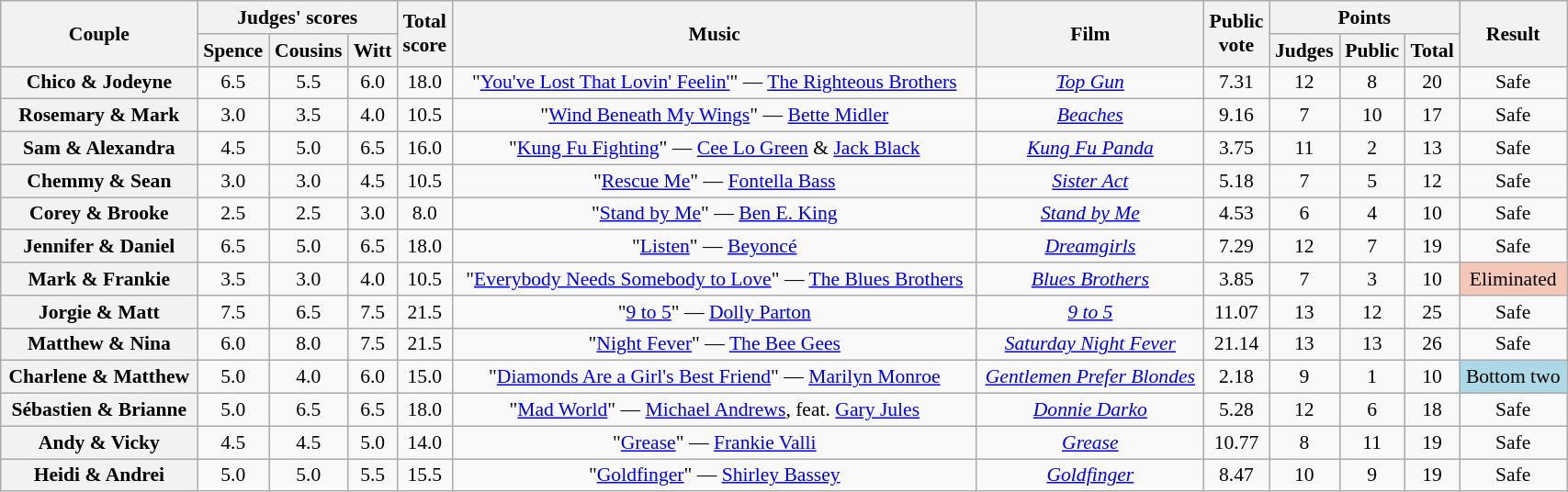<table class="wikitable sortable" style="text-align:center; font-size:90%; width:90%">
<tr>
<th scope="col" rowspan=2>Couple</th>
<th scope="col" colspan=3 class="unsortable">Judges' scores</th>
<th scope="col" rowspan=2>Total<br>score</th>
<th scope="col" rowspan=2 class="unsortable">Music</th>
<th scope="col" rowspan=2 class="unsortable">Film</th>
<th scope="col" rowspan=2>Public<br>vote</th>
<th scope="col" colspan=3 class="unsortable">Points</th>
<th scope="col" rowspan=2 class="unsortable">Result</th>
</tr>
<tr>
<th class="unsortable">Spence</th>
<th class="unsortable">Cousins</th>
<th class="unsortable">Witt</th>
<th class="unsortable">Judges</th>
<th class="unsortable">Public</th>
<th>Total</th>
</tr>
<tr>
<th scope="row">Chico & Jodeyne</th>
<td>6.5</td>
<td>5.5</td>
<td>6.0</td>
<td>18.0</td>
<td>"<a href='#'>You've Lost That Lovin' Feelin'</a>" — <a href='#'>The Righteous Brothers</a></td>
<td><em><a href='#'>Top Gun</a></em></td>
<td>7.31</td>
<td>12</td>
<td>8</td>
<td>20</td>
<td>Safe</td>
</tr>
<tr>
<th scope="row">Rosemary & Mark</th>
<td>3.0</td>
<td>3.5</td>
<td>4.0</td>
<td>10.5</td>
<td>"<a href='#'>Wind Beneath My Wings</a>" — <a href='#'>Bette Midler</a></td>
<td><em><a href='#'>Beaches</a></em></td>
<td>9.16</td>
<td>7</td>
<td>10</td>
<td>17</td>
<td>Safe</td>
</tr>
<tr>
<th scope="row">Sam & Alexandra</th>
<td>4.5</td>
<td>5.0</td>
<td>6.5</td>
<td>16.0</td>
<td>"<a href='#'>Kung Fu Fighting</a>" — <a href='#'>Cee Lo Green</a> & <a href='#'>Jack Black</a></td>
<td><em><a href='#'>Kung Fu Panda</a></em></td>
<td>3.75</td>
<td>11</td>
<td>2</td>
<td>13</td>
<td>Safe</td>
</tr>
<tr>
<th scope="row">Chemmy & Sean</th>
<td>3.0</td>
<td>3.0</td>
<td>4.5</td>
<td>10.5</td>
<td>"<a href='#'>Rescue Me</a>" — <a href='#'>Fontella Bass</a></td>
<td><em><a href='#'>Sister Act</a></em></td>
<td>5.18</td>
<td>7</td>
<td>5</td>
<td>12</td>
<td>Safe</td>
</tr>
<tr>
<th scope="row">Corey & Brooke</th>
<td>2.5</td>
<td>2.5</td>
<td>3.0</td>
<td>8.0</td>
<td>"<a href='#'>Stand by Me</a>" — <a href='#'>Ben E. King</a></td>
<td><em><a href='#'>Stand by Me</a></em></td>
<td>4.53</td>
<td>6</td>
<td>4</td>
<td>10</td>
<td>Safe</td>
</tr>
<tr>
<th scope="row">Jennifer & Daniel</th>
<td>6.5</td>
<td>5.0</td>
<td>6.5</td>
<td>18.0</td>
<td>"<a href='#'>Listen</a>" — <a href='#'>Beyoncé</a></td>
<td><em><a href='#'>Dreamgirls</a></em></td>
<td>7.29</td>
<td>12</td>
<td>7</td>
<td>19</td>
<td>Safe</td>
</tr>
<tr>
<th scope="row">Mark & Frankie</th>
<td>3.5</td>
<td>3.0</td>
<td>4.0</td>
<td>10.5</td>
<td>"<a href='#'>Everybody Needs Somebody to Love</a>" — <a href='#'>The Blues Brothers</a></td>
<td><em><a href='#'>Blues Brothers</a></em></td>
<td>3.85</td>
<td>7</td>
<td>3</td>
<td>10</td>
<td bgcolor="f4c7b8">Eliminated</td>
</tr>
<tr>
<th scope="row">Jorgie & Matt</th>
<td>7.5</td>
<td>6.5</td>
<td>7.5</td>
<td>21.5</td>
<td>"<a href='#'>9 to 5</a>" — <a href='#'>Dolly Parton</a></td>
<td><em><a href='#'>9 to 5</a></em></td>
<td>11.07</td>
<td>13</td>
<td>12</td>
<td>25</td>
<td>Safe</td>
</tr>
<tr>
<th scope="row">Matthew & Nina</th>
<td>6.0</td>
<td>8.0</td>
<td>7.5</td>
<td>21.5</td>
<td>"<a href='#'>Night Fever</a>" — <a href='#'>The Bee Gees</a></td>
<td><em><a href='#'>Saturday Night Fever</a></em></td>
<td>21.14</td>
<td>13</td>
<td>13</td>
<td>26</td>
<td>Safe</td>
</tr>
<tr>
<th scope="row">Charlene & Matthew</th>
<td>5.0</td>
<td>4.0</td>
<td>6.0</td>
<td>15.0</td>
<td>"<a href='#'>Diamonds Are a Girl's Best Friend</a>" — <a href='#'>Marilyn Monroe</a></td>
<td><em><a href='#'>Gentlemen Prefer Blondes</a></em></td>
<td>2.18</td>
<td>9</td>
<td>1</td>
<td>10</td>
<td bgcolor=lightblue>Bottom two</td>
</tr>
<tr>
<th scope="row">Sébastien & Brianne</th>
<td>5.0</td>
<td>6.5</td>
<td>6.5</td>
<td>18.0</td>
<td>"<a href='#'>Mad World</a>" — <a href='#'>Michael Andrews</a>, feat. <a href='#'>Gary Jules</a></td>
<td><em><a href='#'>Donnie Darko</a></em></td>
<td>5.28</td>
<td>12</td>
<td>6</td>
<td>18</td>
<td>Safe</td>
</tr>
<tr>
<th scope="row">Andy & Vicky</th>
<td>4.5</td>
<td>4.5</td>
<td>5.0</td>
<td>14.0</td>
<td>"<a href='#'>Grease</a>" — <a href='#'>Frankie Valli</a></td>
<td><em><a href='#'>Grease</a></em></td>
<td>10.77</td>
<td>8</td>
<td>11</td>
<td>19</td>
<td>Safe</td>
</tr>
<tr>
<th scope="row">Heidi & Andrei</th>
<td>5.0</td>
<td>5.0</td>
<td>5.5</td>
<td>15.5</td>
<td>"<a href='#'>Goldfinger</a>" — <a href='#'>Shirley Bassey</a></td>
<td><em><a href='#'>Goldfinger</a></em></td>
<td>8.47</td>
<td>10</td>
<td>9</td>
<td>19</td>
<td>Safe</td>
</tr>
</table>
